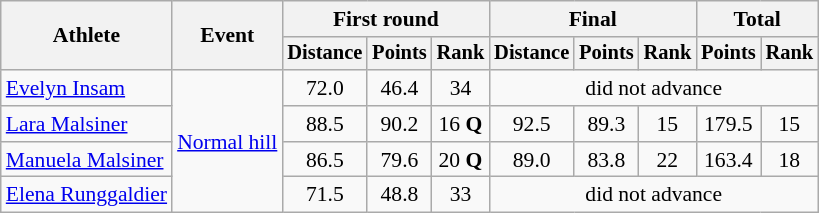<table class="wikitable" style="font-size:90%">
<tr>
<th rowspan=2>Athlete</th>
<th rowspan=2>Event</th>
<th colspan=3>First round</th>
<th colspan=3>Final</th>
<th colspan=2>Total</th>
</tr>
<tr style="font-size:95%">
<th>Distance</th>
<th>Points</th>
<th>Rank</th>
<th>Distance</th>
<th>Points</th>
<th>Rank</th>
<th>Points</th>
<th>Rank</th>
</tr>
<tr align=center>
<td align=left><a href='#'>Evelyn Insam</a></td>
<td align=left rowspan=4><a href='#'>Normal hill</a></td>
<td>72.0</td>
<td>46.4</td>
<td>34</td>
<td colspan=5>did not advance</td>
</tr>
<tr align=center>
<td align=left><a href='#'>Lara Malsiner</a></td>
<td>88.5</td>
<td>90.2</td>
<td>16 <strong>Q</strong></td>
<td>92.5</td>
<td>89.3</td>
<td>15</td>
<td>179.5</td>
<td>15</td>
</tr>
<tr align=center>
<td align=left><a href='#'>Manuela Malsiner</a></td>
<td>86.5</td>
<td>79.6</td>
<td>20 <strong>Q</strong></td>
<td>89.0</td>
<td>83.8</td>
<td>22</td>
<td>163.4</td>
<td>18</td>
</tr>
<tr align=center>
<td align=left><a href='#'>Elena Runggaldier</a></td>
<td>71.5</td>
<td>48.8</td>
<td>33</td>
<td colspan=5>did not advance</td>
</tr>
</table>
